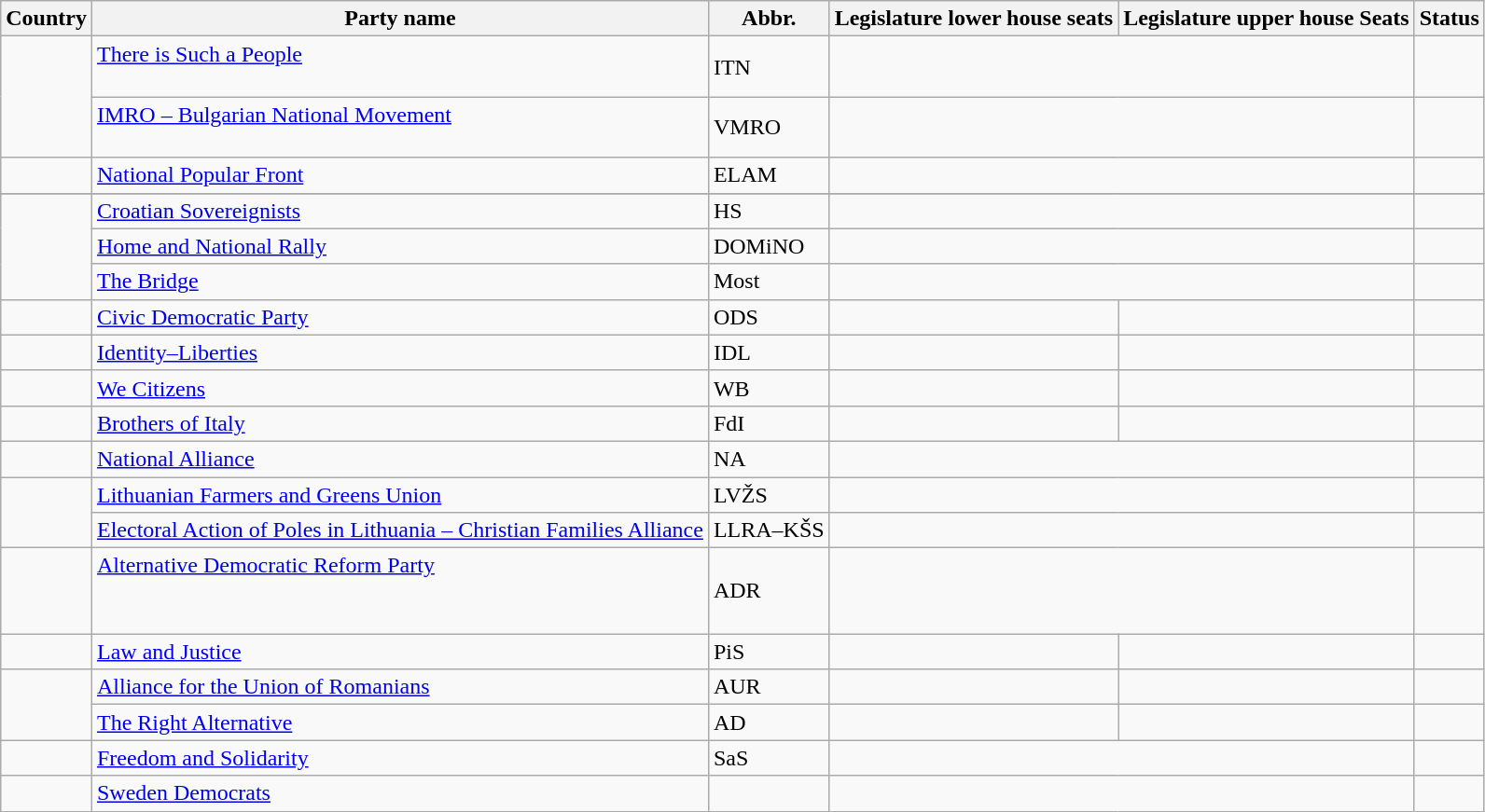<table class="wikitable sortable">
<tr>
<th align="left">Country</th>
<th align="left">Party name</th>
<th>Abbr.</th>
<th>Legislature lower house seats</th>
<th>Legislature upper house Seats</th>
<th>Status</th>
</tr>
<tr>
<td rowspan="2"></td>
<td><a href='#'>There is Such a People</a><br><br></td>
<td>ITN</td>
<td colspan="2"></td>
<td></td>
</tr>
<tr>
<td><a href='#'>IMRO – Bulgarian National Movement</a><br><br></td>
<td>VMRO</td>
<td colspan="2"></td>
<td></td>
</tr>
<tr>
<td></td>
<td><a href='#'>National Popular Front</a><br></td>
<td>ELAM</td>
<td colspan="2"></td>
<td></td>
</tr>
<tr>
</tr>
<tr>
<td rowspan="3"></td>
<td><a href='#'>Croatian Sovereignists</a><br></td>
<td>HS</td>
<td colspan="2"></td>
<td></td>
</tr>
<tr>
<td><a href='#'>Home and National Rally</a><br></td>
<td>DOMiNO</td>
<td colspan="2"></td>
<td></td>
</tr>
<tr>
<td><a href='#'>The Bridge</a><br></td>
<td>Most</td>
<td colspan="2"></td>
<td></td>
</tr>
<tr>
<td></td>
<td><a href='#'>Civic Democratic Party</a><br></td>
<td>ODS</td>
<td></td>
<td></td>
<td></td>
</tr>
<tr>
<td></td>
<td><a href='#'>Identity–Liberties</a><br></td>
<td>IDL</td>
<td></td>
<td></td>
<td></td>
</tr>
<tr>
<td></td>
<td><a href='#'>We Citizens</a><br></td>
<td>WB</td>
<td></td>
<td></td>
<td></td>
</tr>
<tr>
<td></td>
<td><a href='#'>Brothers of Italy</a><br></td>
<td>FdI</td>
<td></td>
<td></td>
<td></td>
</tr>
<tr>
<td></td>
<td><a href='#'>National Alliance</a><br></td>
<td>NA</td>
<td colspan="2"></td>
<td></td>
</tr>
<tr>
<td rowspan="2"></td>
<td><a href='#'>Lithuanian Farmers and Greens Union</a><br></td>
<td>LVŽS</td>
<td colspan="2"></td>
<td></td>
</tr>
<tr>
<td><a href='#'>Electoral Action of Poles in Lithuania – Christian Families Alliance</a><br></td>
<td>LLRA–KŠS</td>
<td colspan="2"></td>
<td></td>
</tr>
<tr>
<td></td>
<td><a href='#'>Alternative Democratic Reform Party</a><br><br><br></td>
<td>ADR</td>
<td colspan="2"></td>
<td></td>
</tr>
<tr>
<td></td>
<td><a href='#'>Law and Justice</a><br></td>
<td>PiS</td>
<td></td>
<td></td>
<td></td>
</tr>
<tr>
<td rowspan="2"></td>
<td><a href='#'>Alliance for the Union of Romanians</a><br></td>
<td>AUR</td>
<td></td>
<td></td>
<td></td>
</tr>
<tr>
<td><a href='#'>The Right Alternative</a><br></td>
<td>AD</td>
<td></td>
<td></td>
<td></td>
</tr>
<tr>
<td></td>
<td><a href='#'>Freedom and Solidarity</a><br></td>
<td>SaS</td>
<td colspan="2"></td>
<td></td>
</tr>
<tr>
<td></td>
<td><a href='#'>Sweden Democrats</a><br></td>
<td></td>
<td colspan="2"></td>
<td></td>
</tr>
</table>
